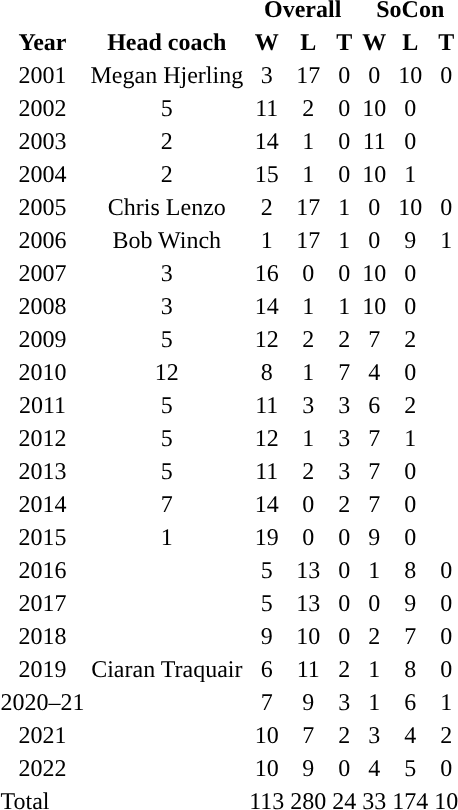<table class="class="toccolours">
<tr>
<th></th>
<th></th>
<th colspan=3>Overall</th>
<th colspan=3>SoCon</th>
</tr>
<tr>
<th>Year</th>
<th>Head coach</th>
<th>W</th>
<th>L</th>
<th>T</th>
<th>W</th>
<th>L</th>
<th>T</th>
</tr>
<tr align=center>
<td>2001</td>
<td>Megan Hjerling</td>
<td>3</td>
<td>17</td>
<td>0</td>
<td>0</td>
<td>10</td>
<td>0</td>
</tr>
<tr align=center>
<td>2002</td>
<td>5</td>
<td>11</td>
<td>2</td>
<td>0</td>
<td>10</td>
<td>0</td>
</tr>
<tr align=center>
<td>2003</td>
<td>2</td>
<td>14</td>
<td>1</td>
<td>0</td>
<td>11</td>
<td>0</td>
</tr>
<tr align=center>
<td>2004</td>
<td>2</td>
<td>15</td>
<td>1</td>
<td>0</td>
<td>10</td>
<td>1</td>
</tr>
<tr align=center>
<td>2005</td>
<td>Chris Lenzo</td>
<td>2</td>
<td>17</td>
<td>1</td>
<td>0</td>
<td>10</td>
<td>0</td>
</tr>
<tr align=center>
<td>2006</td>
<td>Bob Winch</td>
<td>1</td>
<td>17</td>
<td>1</td>
<td>0</td>
<td>9</td>
<td>1</td>
</tr>
<tr align=center>
<td>2007</td>
<td>3</td>
<td>16</td>
<td>0</td>
<td>0</td>
<td>10</td>
<td>0</td>
</tr>
<tr align=center>
<td>2008</td>
<td>3</td>
<td>14</td>
<td>1</td>
<td>1</td>
<td>10</td>
<td>0</td>
</tr>
<tr align=center>
<td>2009</td>
<td>5</td>
<td>12</td>
<td>2</td>
<td>2</td>
<td>7</td>
<td>2</td>
</tr>
<tr align=center>
<td>2010</td>
<td>12</td>
<td>8</td>
<td>1</td>
<td>7</td>
<td>4</td>
<td>0</td>
</tr>
<tr align=center>
<td>2011</td>
<td>5</td>
<td>11</td>
<td>3</td>
<td>3</td>
<td>6</td>
<td>2</td>
</tr>
<tr align=center>
<td>2012</td>
<td>5</td>
<td>12</td>
<td>1</td>
<td>3</td>
<td>7</td>
<td>1</td>
</tr>
<tr align=center>
<td>2013</td>
<td>5</td>
<td>11</td>
<td>2</td>
<td>3</td>
<td>7</td>
<td>0</td>
</tr>
<tr align=center>
<td>2014</td>
<td>7</td>
<td>14</td>
<td>0</td>
<td>2</td>
<td>7</td>
<td>0</td>
</tr>
<tr align=center>
<td>2015</td>
<td>1</td>
<td>19</td>
<td>0</td>
<td>0</td>
<td>9</td>
<td>0</td>
</tr>
<tr align=center>
<td>2016</td>
<td rowspan=7>Ciaran Traquair</td>
<td>5</td>
<td>13</td>
<td>0</td>
<td>1</td>
<td>8</td>
<td>0</td>
</tr>
<tr align=center>
<td>2017</td>
<td>5</td>
<td>13</td>
<td>0</td>
<td>0</td>
<td>9</td>
<td>0</td>
</tr>
<tr align=center>
<td>2018</td>
<td>9</td>
<td>10</td>
<td>0</td>
<td>2</td>
<td>7</td>
<td>0</td>
</tr>
<tr align=center>
<td>2019</td>
<td>6</td>
<td>11</td>
<td>2</td>
<td>1</td>
<td>8</td>
<td>0</td>
</tr>
<tr align=center>
<td>2020–21</td>
<td>7</td>
<td>9</td>
<td>3</td>
<td>1</td>
<td>6</td>
<td>1</td>
</tr>
<tr align=center>
<td>2021</td>
<td>10</td>
<td>7</td>
<td>2</td>
<td>3</td>
<td>4</td>
<td>2</td>
</tr>
<tr align=center>
<td>2022</td>
<td>10</td>
<td>9</td>
<td>0</td>
<td>4</td>
<td>5</td>
<td>0</td>
</tr>
<tr>
<td colspan=2>Total</td>
<td>113</td>
<td>280</td>
<td>24</td>
<td>33</td>
<td>174</td>
<td>10</td>
</tr>
</table>
